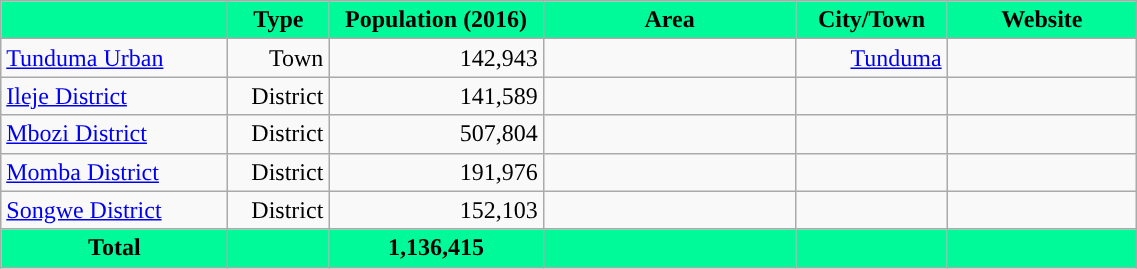<table class="wikitable sortable" style="text-align:right">
<tr>
<th style="width: 18%;background-color:MediumSpringGreen"" class=unsortable></th>
<th scope=col style="width: 8%;background-color:MediumSpringGreen"">Type</th>
<th scope=col style="width: 17%;background-color:MediumSpringGreen">Population (2016)</th>
<th scope=col style="width: 20%;background-color:MediumSpringGreen"">Area</th>
<th scope=col style="width: 12%;background-color:MediumSpringGreen" class=unsortable>City/Town</th>
<th scope=col style="width: 15%;background-color:MediumSpringGreen" class=unsortable>Website</th>
</tr>
<tr>
<td style="text-align:left;"><a href='#'>Tunduma Urban</a></td>
<td>Town</td>
<td>142,943</td>
<td></td>
<td><a href='#'>Tunduma</a></td>
<td></td>
</tr>
<tr>
<td style="text-align:left;"><a href='#'>Ileje District</a></td>
<td>District</td>
<td>141,589</td>
<td></td>
<td></td>
<td></td>
</tr>
<tr>
<td style="text-align:left;"><a href='#'>Mbozi District</a></td>
<td>District</td>
<td>507,804</td>
<td></td>
<td></td>
<td></td>
</tr>
<tr>
<td style="text-align:left;"><a href='#'>Momba District</a></td>
<td>District</td>
<td>191,976</td>
<td></td>
<td></td>
<td></td>
</tr>
<tr>
<td style="text-align:left;"><a href='#'>Songwe District</a></td>
<td>District</td>
<td>152,103</td>
<td></td>
<td></td>
<td></td>
</tr>
<tr>
<th style="background-color:MediumSpringGreen">Total</th>
<th style="background-color:MediumSpringGreen"></th>
<th style="background-color:MediumSpringGreen">1,136,415</th>
<th style="background-color:MediumSpringGreen"></th>
<th style="background-color:MediumSpringGreen"></th>
<th style="background-color:MediumSpringGreen"></th>
</tr>
</table>
